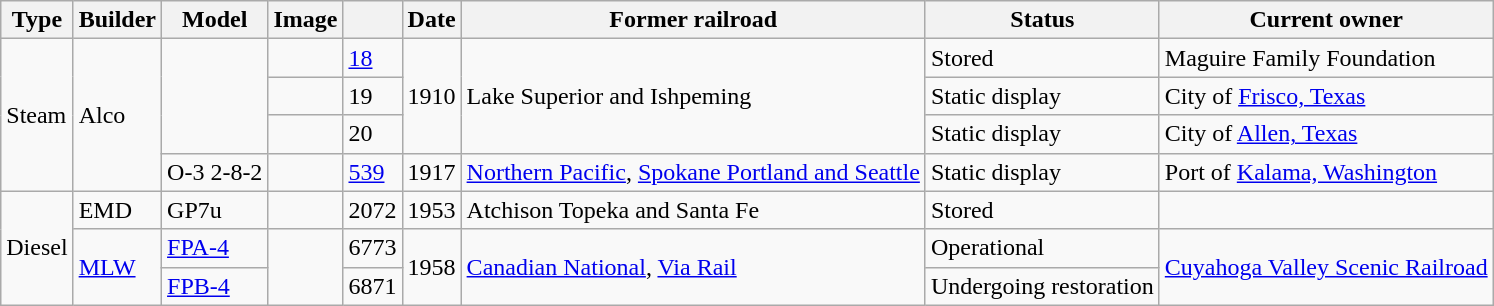<table class="wikitable">
<tr>
<th>Type</th>
<th>Builder</th>
<th>Model</th>
<th>Image</th>
<th></th>
<th>Date</th>
<th>Former railroad</th>
<th>Status</th>
<th>Current owner</th>
</tr>
<tr>
<td rowspan="4">Steam</td>
<td rowspan="4">Alco</td>
<td rowspan="3"></td>
<td></td>
<td><a href='#'>18</a></td>
<td rowspan="3">1910</td>
<td rowspan="3">Lake Superior and Ishpeming</td>
<td>Stored</td>
<td>Maguire Family Foundation</td>
</tr>
<tr>
<td></td>
<td>19</td>
<td>Static display</td>
<td>City of <a href='#'>Frisco, Texas</a></td>
</tr>
<tr>
<td></td>
<td>20</td>
<td>Static display</td>
<td>City of <a href='#'>Allen, Texas</a></td>
</tr>
<tr>
<td>O-3 2-8-2</td>
<td></td>
<td><a href='#'>539</a></td>
<td>1917</td>
<td><a href='#'>Northern Pacific</a>, <a href='#'>Spokane Portland and Seattle</a></td>
<td>Static display</td>
<td>Port of <a href='#'>Kalama, Washington</a></td>
</tr>
<tr>
<td rowspan="3">Diesel</td>
<td>EMD</td>
<td>GP7u</td>
<td></td>
<td>2072</td>
<td>1953</td>
<td>Atchison Topeka and Santa Fe</td>
<td>Stored</td>
<td></td>
</tr>
<tr>
<td rowspan="2"><a href='#'>MLW</a></td>
<td><a href='#'>FPA-4</a></td>
<td rowspan="2"></td>
<td>6773</td>
<td rowspan="2">1958</td>
<td rowspan="2"><a href='#'>Canadian National</a>, <a href='#'>Via Rail</a></td>
<td>Operational</td>
<td rowspan="2"><a href='#'>Cuyahoga Valley Scenic Railroad</a></td>
</tr>
<tr>
<td><a href='#'>FPB-4</a></td>
<td>6871</td>
<td>Undergoing restoration</td>
</tr>
</table>
